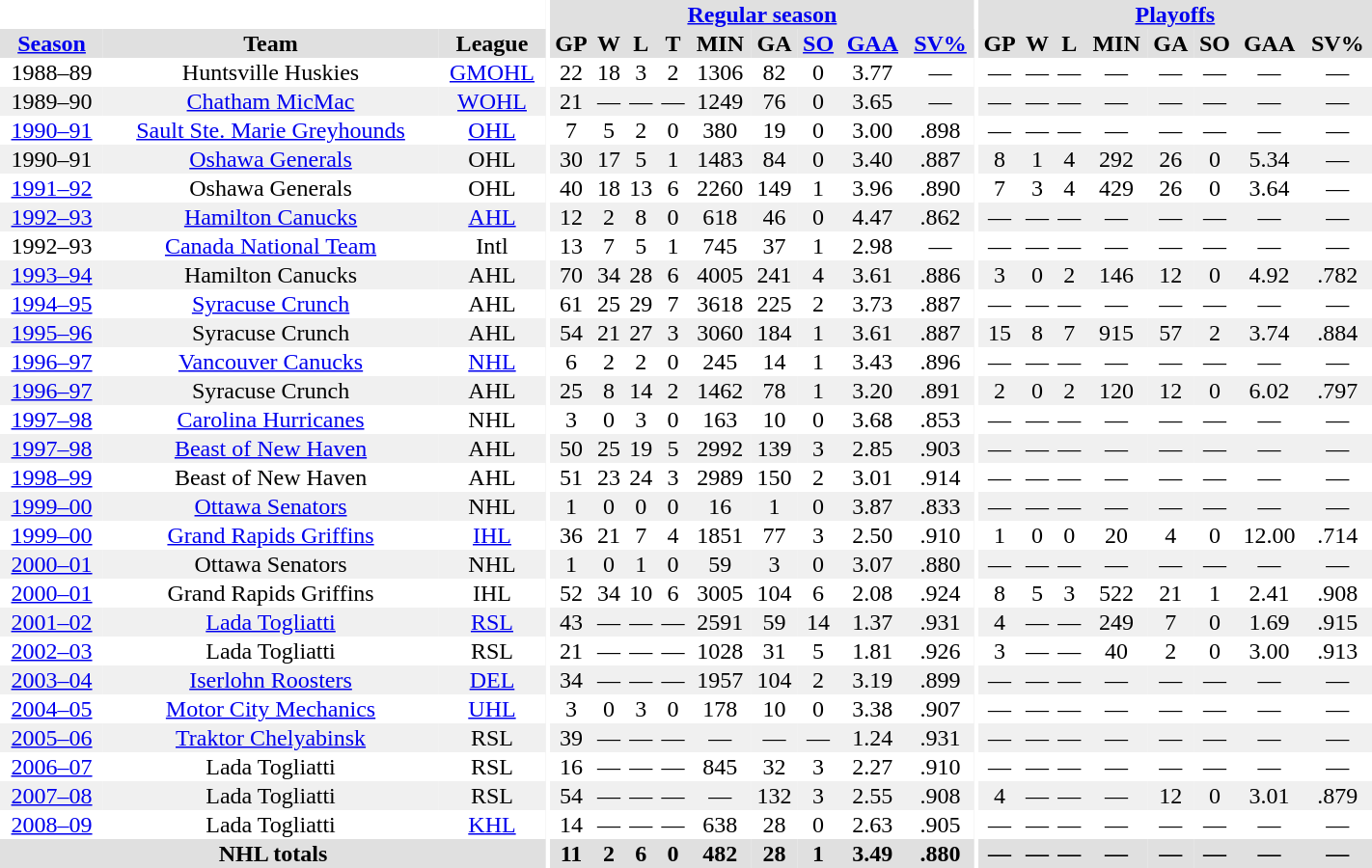<table border="0" cellpadding="1" cellspacing="0" style="width:75%; text-align:center;">
<tr bgcolor="#e0e0e0">
<th colspan="3" bgcolor="#ffffff"></th>
<th rowspan="99" bgcolor="#ffffff"></th>
<th colspan="9" bgcolor="#e0e0e0"><a href='#'>Regular season</a></th>
<th rowspan="99" bgcolor="#ffffff"></th>
<th colspan="8" bgcolor="#e0e0e0"><a href='#'>Playoffs</a></th>
</tr>
<tr bgcolor="#e0e0e0">
<th><a href='#'>Season</a></th>
<th>Team</th>
<th>League</th>
<th>GP</th>
<th>W</th>
<th>L</th>
<th>T</th>
<th>MIN</th>
<th>GA</th>
<th><a href='#'>SO</a></th>
<th><a href='#'>GAA</a></th>
<th><a href='#'>SV%</a></th>
<th>GP</th>
<th>W</th>
<th>L</th>
<th>MIN</th>
<th>GA</th>
<th>SO</th>
<th>GAA</th>
<th>SV%</th>
</tr>
<tr>
<td>1988–89</td>
<td>Huntsville Huskies</td>
<td><a href='#'>GMOHL</a></td>
<td>22</td>
<td>18</td>
<td>3</td>
<td>2</td>
<td>1306</td>
<td>82</td>
<td>0</td>
<td>3.77</td>
<td>—</td>
<td>—</td>
<td>—</td>
<td>—</td>
<td>—</td>
<td>—</td>
<td>—</td>
<td>—</td>
<td>—</td>
</tr>
<tr bgcolor="#f0f0f0">
<td>1989–90</td>
<td><a href='#'>Chatham MicMac</a></td>
<td><a href='#'>WOHL</a></td>
<td>21</td>
<td>—</td>
<td>—</td>
<td>—</td>
<td>1249</td>
<td>76</td>
<td>0</td>
<td>3.65</td>
<td>—</td>
<td>—</td>
<td>—</td>
<td>—</td>
<td>—</td>
<td>—</td>
<td>—</td>
<td>—</td>
<td>—</td>
</tr>
<tr>
<td><a href='#'>1990–91</a></td>
<td><a href='#'>Sault Ste. Marie Greyhounds</a></td>
<td><a href='#'>OHL</a></td>
<td>7</td>
<td>5</td>
<td>2</td>
<td>0</td>
<td>380</td>
<td>19</td>
<td>0</td>
<td>3.00</td>
<td>.898</td>
<td>—</td>
<td>—</td>
<td>—</td>
<td>—</td>
<td>—</td>
<td>—</td>
<td>—</td>
<td>—</td>
</tr>
<tr bgcolor="#f0f0f0">
<td>1990–91</td>
<td><a href='#'>Oshawa Generals</a></td>
<td>OHL</td>
<td>30</td>
<td>17</td>
<td>5</td>
<td>1</td>
<td>1483</td>
<td>84</td>
<td>0</td>
<td>3.40</td>
<td>.887</td>
<td>8</td>
<td>1</td>
<td>4</td>
<td>292</td>
<td>26</td>
<td>0</td>
<td>5.34</td>
<td>—</td>
</tr>
<tr>
<td><a href='#'>1991–92</a></td>
<td>Oshawa Generals</td>
<td>OHL</td>
<td>40</td>
<td>18</td>
<td>13</td>
<td>6</td>
<td>2260</td>
<td>149</td>
<td>1</td>
<td>3.96</td>
<td>.890</td>
<td>7</td>
<td>3</td>
<td>4</td>
<td>429</td>
<td>26</td>
<td>0</td>
<td>3.64</td>
<td>—</td>
</tr>
<tr bgcolor="#f0f0f0">
<td><a href='#'>1992–93</a></td>
<td><a href='#'>Hamilton Canucks</a></td>
<td><a href='#'>AHL</a></td>
<td>12</td>
<td>2</td>
<td>8</td>
<td>0</td>
<td>618</td>
<td>46</td>
<td>0</td>
<td>4.47</td>
<td>.862</td>
<td>—</td>
<td>—</td>
<td>—</td>
<td>—</td>
<td>—</td>
<td>—</td>
<td>—</td>
<td>—</td>
</tr>
<tr>
<td>1992–93</td>
<td><a href='#'>Canada National Team</a></td>
<td>Intl</td>
<td>13</td>
<td>7</td>
<td>5</td>
<td>1</td>
<td>745</td>
<td>37</td>
<td>1</td>
<td>2.98</td>
<td>—</td>
<td>—</td>
<td>—</td>
<td>—</td>
<td>—</td>
<td>—</td>
<td>—</td>
<td>—</td>
<td>—</td>
</tr>
<tr bgcolor="#f0f0f0">
<td><a href='#'>1993–94</a></td>
<td>Hamilton Canucks</td>
<td>AHL</td>
<td>70</td>
<td>34</td>
<td>28</td>
<td>6</td>
<td>4005</td>
<td>241</td>
<td>4</td>
<td>3.61</td>
<td>.886</td>
<td>3</td>
<td>0</td>
<td>2</td>
<td>146</td>
<td>12</td>
<td>0</td>
<td>4.92</td>
<td>.782</td>
</tr>
<tr>
<td><a href='#'>1994–95</a></td>
<td><a href='#'>Syracuse Crunch</a></td>
<td>AHL</td>
<td>61</td>
<td>25</td>
<td>29</td>
<td>7</td>
<td>3618</td>
<td>225</td>
<td>2</td>
<td>3.73</td>
<td>.887</td>
<td>—</td>
<td>—</td>
<td>—</td>
<td>—</td>
<td>—</td>
<td>—</td>
<td>—</td>
<td>—</td>
</tr>
<tr bgcolor="#f0f0f0">
<td><a href='#'>1995–96</a></td>
<td>Syracuse Crunch</td>
<td>AHL</td>
<td>54</td>
<td>21</td>
<td>27</td>
<td>3</td>
<td>3060</td>
<td>184</td>
<td>1</td>
<td>3.61</td>
<td>.887</td>
<td>15</td>
<td>8</td>
<td>7</td>
<td>915</td>
<td>57</td>
<td>2</td>
<td>3.74</td>
<td>.884</td>
</tr>
<tr>
<td><a href='#'>1996–97</a></td>
<td><a href='#'>Vancouver Canucks</a></td>
<td><a href='#'>NHL</a></td>
<td>6</td>
<td>2</td>
<td>2</td>
<td>0</td>
<td>245</td>
<td>14</td>
<td>1</td>
<td>3.43</td>
<td>.896</td>
<td>—</td>
<td>—</td>
<td>—</td>
<td>—</td>
<td>—</td>
<td>—</td>
<td>—</td>
<td>—</td>
</tr>
<tr bgcolor="#f0f0f0">
<td><a href='#'>1996–97</a></td>
<td>Syracuse Crunch</td>
<td>AHL</td>
<td>25</td>
<td>8</td>
<td>14</td>
<td>2</td>
<td>1462</td>
<td>78</td>
<td>1</td>
<td>3.20</td>
<td>.891</td>
<td>2</td>
<td>0</td>
<td>2</td>
<td>120</td>
<td>12</td>
<td>0</td>
<td>6.02</td>
<td>.797</td>
</tr>
<tr>
<td><a href='#'>1997–98</a></td>
<td><a href='#'>Carolina Hurricanes</a></td>
<td>NHL</td>
<td>3</td>
<td>0</td>
<td>3</td>
<td>0</td>
<td>163</td>
<td>10</td>
<td>0</td>
<td>3.68</td>
<td>.853</td>
<td>—</td>
<td>—</td>
<td>—</td>
<td>—</td>
<td>—</td>
<td>—</td>
<td>—</td>
<td>—</td>
</tr>
<tr bgcolor="#f0f0f0">
<td><a href='#'>1997–98</a></td>
<td><a href='#'>Beast of New Haven</a></td>
<td>AHL</td>
<td>50</td>
<td>25</td>
<td>19</td>
<td>5</td>
<td>2992</td>
<td>139</td>
<td>3</td>
<td>2.85</td>
<td>.903</td>
<td>—</td>
<td>—</td>
<td>—</td>
<td>—</td>
<td>—</td>
<td>—</td>
<td>—</td>
<td>—</td>
</tr>
<tr>
<td><a href='#'>1998–99</a></td>
<td>Beast of New Haven</td>
<td>AHL</td>
<td>51</td>
<td>23</td>
<td>24</td>
<td>3</td>
<td>2989</td>
<td>150</td>
<td>2</td>
<td>3.01</td>
<td>.914</td>
<td>—</td>
<td>—</td>
<td>—</td>
<td>—</td>
<td>—</td>
<td>—</td>
<td>—</td>
<td>—</td>
</tr>
<tr bgcolor="#f0f0f0">
<td><a href='#'>1999–00</a></td>
<td><a href='#'>Ottawa Senators</a></td>
<td>NHL</td>
<td>1</td>
<td>0</td>
<td>0</td>
<td>0</td>
<td>16</td>
<td>1</td>
<td>0</td>
<td>3.87</td>
<td>.833</td>
<td>—</td>
<td>—</td>
<td>—</td>
<td>—</td>
<td>—</td>
<td>—</td>
<td>—</td>
<td>—</td>
</tr>
<tr>
<td><a href='#'>1999–00</a></td>
<td><a href='#'>Grand Rapids Griffins</a></td>
<td><a href='#'>IHL</a></td>
<td>36</td>
<td>21</td>
<td>7</td>
<td>4</td>
<td>1851</td>
<td>77</td>
<td>3</td>
<td>2.50</td>
<td>.910</td>
<td>1</td>
<td>0</td>
<td>0</td>
<td>20</td>
<td>4</td>
<td>0</td>
<td>12.00</td>
<td>.714</td>
</tr>
<tr bgcolor="#f0f0f0">
<td><a href='#'>2000–01</a></td>
<td>Ottawa Senators</td>
<td>NHL</td>
<td>1</td>
<td>0</td>
<td>1</td>
<td>0</td>
<td>59</td>
<td>3</td>
<td>0</td>
<td>3.07</td>
<td>.880</td>
<td>—</td>
<td>—</td>
<td>—</td>
<td>—</td>
<td>—</td>
<td>—</td>
<td>—</td>
<td>—</td>
</tr>
<tr>
<td><a href='#'>2000–01</a></td>
<td>Grand Rapids Griffins</td>
<td>IHL</td>
<td>52</td>
<td>34</td>
<td>10</td>
<td>6</td>
<td>3005</td>
<td>104</td>
<td>6</td>
<td>2.08</td>
<td>.924</td>
<td>8</td>
<td>5</td>
<td>3</td>
<td>522</td>
<td>21</td>
<td>1</td>
<td>2.41</td>
<td>.908</td>
</tr>
<tr bgcolor="#f0f0f0">
<td><a href='#'>2001–02</a></td>
<td><a href='#'>Lada Togliatti</a></td>
<td><a href='#'>RSL</a></td>
<td>43</td>
<td>—</td>
<td>—</td>
<td>—</td>
<td>2591</td>
<td>59</td>
<td>14</td>
<td>1.37</td>
<td>.931</td>
<td>4</td>
<td>—</td>
<td>—</td>
<td>249</td>
<td>7</td>
<td>0</td>
<td>1.69</td>
<td>.915</td>
</tr>
<tr>
<td><a href='#'>2002–03</a></td>
<td>Lada Togliatti</td>
<td>RSL</td>
<td>21</td>
<td>—</td>
<td>—</td>
<td>—</td>
<td>1028</td>
<td>31</td>
<td>5</td>
<td>1.81</td>
<td>.926</td>
<td>3</td>
<td>—</td>
<td>—</td>
<td>40</td>
<td>2</td>
<td>0</td>
<td>3.00</td>
<td>.913</td>
</tr>
<tr bgcolor="#f0f0f0">
<td><a href='#'>2003–04</a></td>
<td><a href='#'>Iserlohn Roosters</a></td>
<td><a href='#'>DEL</a></td>
<td>34</td>
<td>—</td>
<td>—</td>
<td>—</td>
<td>1957</td>
<td>104</td>
<td>2</td>
<td>3.19</td>
<td>.899</td>
<td>—</td>
<td>—</td>
<td>—</td>
<td>—</td>
<td>—</td>
<td>—</td>
<td>—</td>
<td>—</td>
</tr>
<tr>
<td><a href='#'>2004–05</a></td>
<td><a href='#'>Motor City Mechanics</a></td>
<td><a href='#'>UHL</a></td>
<td>3</td>
<td>0</td>
<td>3</td>
<td>0</td>
<td>178</td>
<td>10</td>
<td>0</td>
<td>3.38</td>
<td>.907</td>
<td>—</td>
<td>—</td>
<td>—</td>
<td>—</td>
<td>—</td>
<td>—</td>
<td>—</td>
<td>—</td>
</tr>
<tr bgcolor="#f0f0f0">
<td><a href='#'>2005–06</a></td>
<td><a href='#'>Traktor Chelyabinsk</a></td>
<td>RSL</td>
<td>39</td>
<td>—</td>
<td>—</td>
<td>—</td>
<td>—</td>
<td>—</td>
<td>—</td>
<td>1.24</td>
<td>.931</td>
<td>—</td>
<td>—</td>
<td>—</td>
<td>—</td>
<td>—</td>
<td>—</td>
<td>—</td>
<td>—</td>
</tr>
<tr>
<td><a href='#'>2006–07</a></td>
<td>Lada Togliatti</td>
<td>RSL</td>
<td>16</td>
<td>—</td>
<td>—</td>
<td>—</td>
<td>845</td>
<td>32</td>
<td>3</td>
<td>2.27</td>
<td>.910</td>
<td>—</td>
<td>—</td>
<td>—</td>
<td>—</td>
<td>—</td>
<td>—</td>
<td>—</td>
<td>—</td>
</tr>
<tr bgcolor="#f0f0f0">
<td><a href='#'>2007–08</a></td>
<td>Lada Togliatti</td>
<td>RSL</td>
<td>54</td>
<td>—</td>
<td>—</td>
<td>—</td>
<td>—</td>
<td>132</td>
<td>3</td>
<td>2.55</td>
<td>.908</td>
<td>4</td>
<td>—</td>
<td>—</td>
<td>—</td>
<td>12</td>
<td>0</td>
<td>3.01</td>
<td>.879</td>
</tr>
<tr>
<td><a href='#'>2008–09</a></td>
<td>Lada Togliatti</td>
<td><a href='#'>KHL</a></td>
<td>14</td>
<td>—</td>
<td>—</td>
<td>—</td>
<td>638</td>
<td>28</td>
<td>0</td>
<td>2.63</td>
<td>.905</td>
<td>—</td>
<td>—</td>
<td>—</td>
<td>—</td>
<td>—</td>
<td>—</td>
<td>—</td>
<td>—</td>
</tr>
<tr bgcolor="#e0e0e0">
<th colspan="3">NHL totals</th>
<th>11</th>
<th>2</th>
<th>6</th>
<th>0</th>
<th>482</th>
<th>28</th>
<th>1</th>
<th>3.49</th>
<th>.880</th>
<th>—</th>
<th>—</th>
<th>—</th>
<th>—</th>
<th>—</th>
<th>—</th>
<th>—</th>
<th>—</th>
</tr>
</table>
